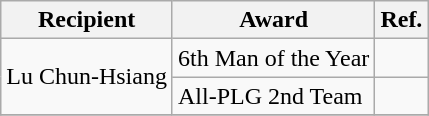<table class="wikitable">
<tr>
<th>Recipient</th>
<th>Award</th>
<th>Ref.</th>
</tr>
<tr>
<td rowspan=2>Lu Chun-Hsiang</td>
<td>6th Man of the Year</td>
<td></td>
</tr>
<tr>
<td>All-PLG 2nd Team</td>
<td></td>
</tr>
<tr>
</tr>
</table>
